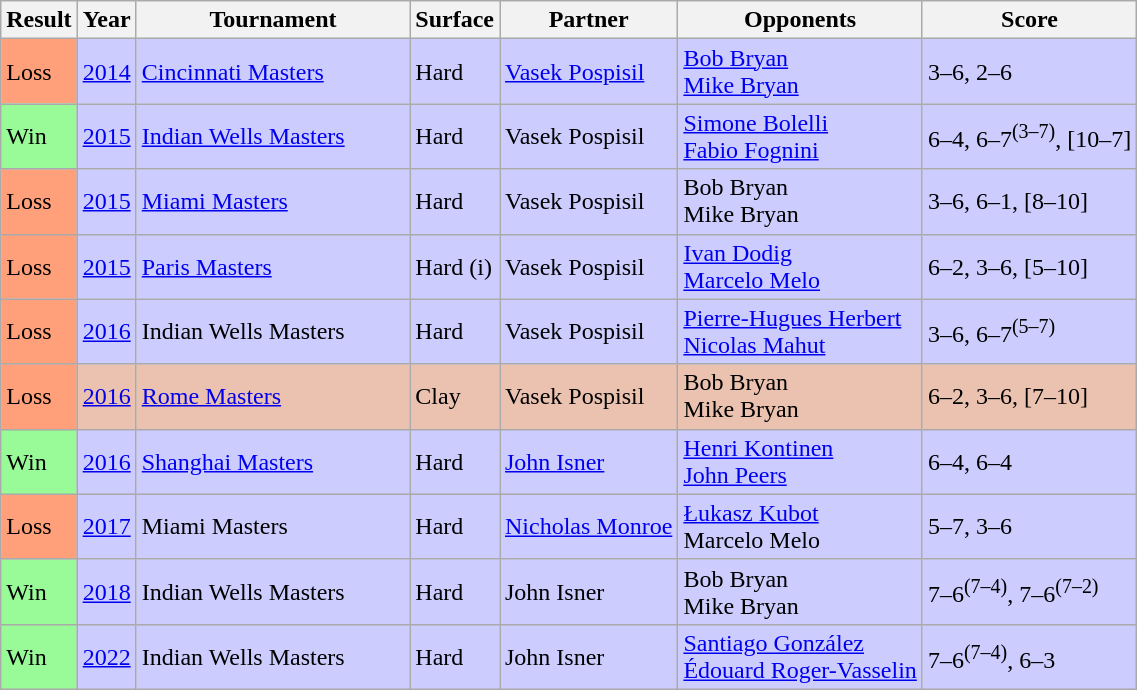<table class="sortable wikitable">
<tr>
<th>Result</th>
<th>Year</th>
<th width=175>Tournament</th>
<th>Surface</th>
<th>Partner</th>
<th>Opponents</th>
<th class=unsortable>Score</th>
</tr>
<tr style=background:#ccf>
<td bgcolor=FFA07A>Loss</td>
<td><a href='#'>2014</a></td>
<td><a href='#'>Cincinnati Masters</a></td>
<td>Hard</td>
<td> <a href='#'>Vasek Pospisil</a></td>
<td> <a href='#'>Bob Bryan</a><br> <a href='#'>Mike Bryan</a></td>
<td>3–6, 2–6</td>
</tr>
<tr style=background:#ccf>
<td bgcolor=98FB98>Win</td>
<td><a href='#'>2015</a></td>
<td><a href='#'>Indian Wells Masters</a></td>
<td>Hard</td>
<td> Vasek Pospisil</td>
<td> <a href='#'>Simone Bolelli</a><br> <a href='#'>Fabio Fognini</a></td>
<td>6–4, 6–7<sup>(3–7)</sup>, [10–7]</td>
</tr>
<tr style=background:#ccf>
<td bgcolor=FFA07A>Loss</td>
<td><a href='#'>2015</a></td>
<td><a href='#'>Miami Masters</a></td>
<td>Hard</td>
<td> Vasek Pospisil</td>
<td> Bob Bryan<br> Mike Bryan</td>
<td>3–6, 6–1, [8–10]</td>
</tr>
<tr style=background:#ccf>
<td bgcolor=FFA07A>Loss</td>
<td><a href='#'>2015</a></td>
<td><a href='#'>Paris Masters</a></td>
<td>Hard (i)</td>
<td> Vasek Pospisil</td>
<td> <a href='#'>Ivan Dodig</a><br> <a href='#'>Marcelo Melo</a></td>
<td>6–2, 3–6, [5–10]</td>
</tr>
<tr style=background:#ccf>
<td bgcolor=FFA07A>Loss</td>
<td><a href='#'>2016</a></td>
<td>Indian Wells Masters</td>
<td>Hard</td>
<td> Vasek Pospisil</td>
<td> <a href='#'>Pierre-Hugues Herbert</a><br> <a href='#'>Nicolas Mahut</a></td>
<td>3–6, 6–7<sup>(5–7)</sup></td>
</tr>
<tr style=background:#ebc2af>
<td bgcolor=FFA07A>Loss</td>
<td><a href='#'>2016</a></td>
<td><a href='#'>Rome Masters</a></td>
<td>Clay</td>
<td> Vasek Pospisil</td>
<td> Bob Bryan<br> Mike Bryan</td>
<td>6–2, 3–6, [7–10]</td>
</tr>
<tr style=background:#ccf>
<td bgcolor=98FB98>Win</td>
<td><a href='#'>2016</a></td>
<td><a href='#'>Shanghai Masters</a></td>
<td>Hard</td>
<td> <a href='#'>John Isner</a></td>
<td> <a href='#'>Henri Kontinen</a><br> <a href='#'>John Peers</a></td>
<td>6–4, 6–4</td>
</tr>
<tr style=background:#ccf>
<td bgcolor=FFA07A>Loss</td>
<td><a href='#'>2017</a></td>
<td>Miami Masters</td>
<td>Hard</td>
<td> <a href='#'>Nicholas Monroe</a></td>
<td> <a href='#'>Łukasz Kubot</a><br> Marcelo Melo</td>
<td>5–7, 3–6</td>
</tr>
<tr style=background:#ccf>
<td bgcolor=98FB98>Win</td>
<td><a href='#'>2018</a></td>
<td>Indian Wells Masters</td>
<td>Hard</td>
<td> John Isner</td>
<td> Bob Bryan<br> Mike Bryan</td>
<td>7–6<sup>(7–4)</sup>, 7–6<sup>(7–2)</sup></td>
</tr>
<tr style="background:#ccf;">
<td bgcolor=98FB98>Win</td>
<td><a href='#'>2022</a></td>
<td>Indian Wells Masters</td>
<td>Hard</td>
<td> John Isner</td>
<td> <a href='#'>Santiago González</a><br> <a href='#'>Édouard Roger-Vasselin</a></td>
<td>7–6<sup>(7–4)</sup>, 6–3</td>
</tr>
</table>
